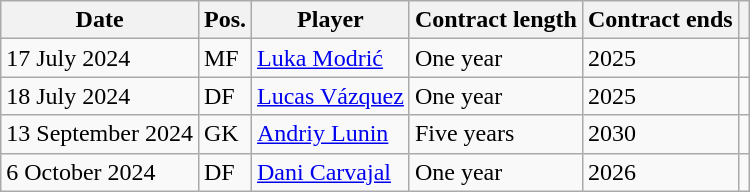<table class="wikitable">
<tr>
<th>Date</th>
<th>Pos.</th>
<th>Player</th>
<th>Contract length</th>
<th>Contract ends</th>
<th></th>
</tr>
<tr>
<td>17 July 2024</td>
<td>MF</td>
<td> <a href='#'>Luka Modrić</a></td>
<td>One year</td>
<td>2025</td>
<td align=center></td>
</tr>
<tr>
<td>18 July 2024</td>
<td>DF</td>
<td> <a href='#'>Lucas Vázquez</a></td>
<td>One year</td>
<td>2025</td>
<td align=center></td>
</tr>
<tr>
<td>13 September 2024</td>
<td>GK</td>
<td> <a href='#'>Andriy Lunin</a></td>
<td>Five years</td>
<td>2030</td>
<td align=center></td>
</tr>
<tr>
<td>6 October 2024</td>
<td>DF</td>
<td> <a href='#'>Dani Carvajal</a></td>
<td>One year</td>
<td>2026</td>
<td align=center></td>
</tr>
</table>
